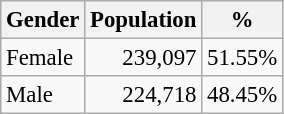<table class="wikitable" style="font-size: 95%; text-align: right">
<tr>
<th>Gender</th>
<th>Population</th>
<th>%</th>
</tr>
<tr>
<td align=left>Female</td>
<td>239,097</td>
<td>51.55%</td>
</tr>
<tr>
<td align=left>Male</td>
<td>224,718</td>
<td>48.45%</td>
</tr>
</table>
